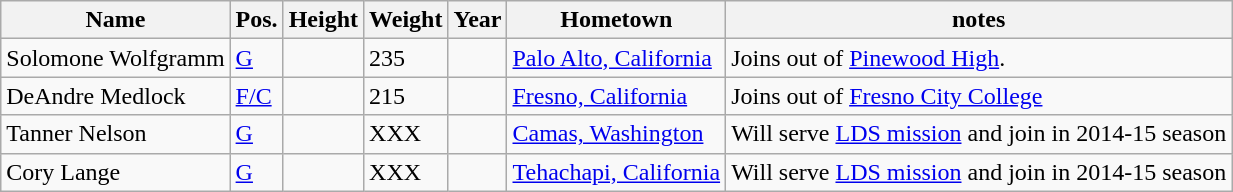<table class="wikitable sortable" border="1">
<tr>
<th>Name</th>
<th>Pos.</th>
<th>Height</th>
<th>Weight</th>
<th>Year</th>
<th>Hometown</th>
<th class="unsortable">notes</th>
</tr>
<tr>
<td>Solomone Wolfgramm</td>
<td><a href='#'>G</a></td>
<td></td>
<td>235</td>
<td></td>
<td><a href='#'>Palo Alto, California</a></td>
<td>Joins out of <a href='#'>Pinewood High</a>.</td>
</tr>
<tr>
<td>DeAndre Medlock</td>
<td><a href='#'>F/C</a></td>
<td></td>
<td>215</td>
<td></td>
<td><a href='#'>Fresno, California</a></td>
<td>Joins out of <a href='#'>Fresno City College</a></td>
</tr>
<tr>
<td>Tanner Nelson</td>
<td><a href='#'>G</a></td>
<td></td>
<td>XXX</td>
<td></td>
<td><a href='#'>Camas, Washington</a></td>
<td>Will serve <a href='#'>LDS mission</a> and join in 2014-15 season </td>
</tr>
<tr>
<td>Cory Lange</td>
<td><a href='#'>G</a></td>
<td></td>
<td>XXX</td>
<td></td>
<td><a href='#'>Tehachapi, California</a></td>
<td>Will serve <a href='#'>LDS mission</a> and join in 2014-15 season</td>
</tr>
</table>
